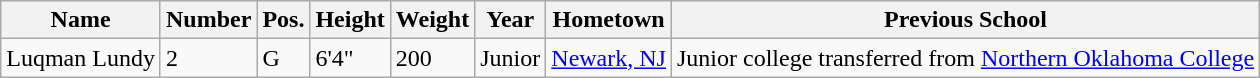<table class="wikitable sortable" border="1">
<tr>
<th>Name</th>
<th>Number</th>
<th>Pos.</th>
<th>Height</th>
<th>Weight</th>
<th>Year</th>
<th>Hometown</th>
<th class="unsortable">Previous School</th>
</tr>
<tr>
<td>Luqman Lundy</td>
<td>2</td>
<td>G</td>
<td>6'4"</td>
<td>200</td>
<td>Junior</td>
<td><a href='#'>Newark, NJ</a></td>
<td>Junior college transferred from <a href='#'>Northern Oklahoma College</a></td>
</tr>
</table>
